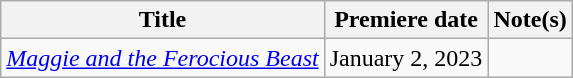<table class="wikitable sortable" style="text-align:center;">
<tr>
<th scope="col">Title</th>
<th scope="col">Premiere date</th>
<th scope="col">Note(s)</th>
</tr>
<tr>
<td scope="row" style="text-align:left;"><em><a href='#'>Maggie and the Ferocious Beast</a></em></td>
<td>January 2, 2023</td>
<td></td>
</tr>
</table>
